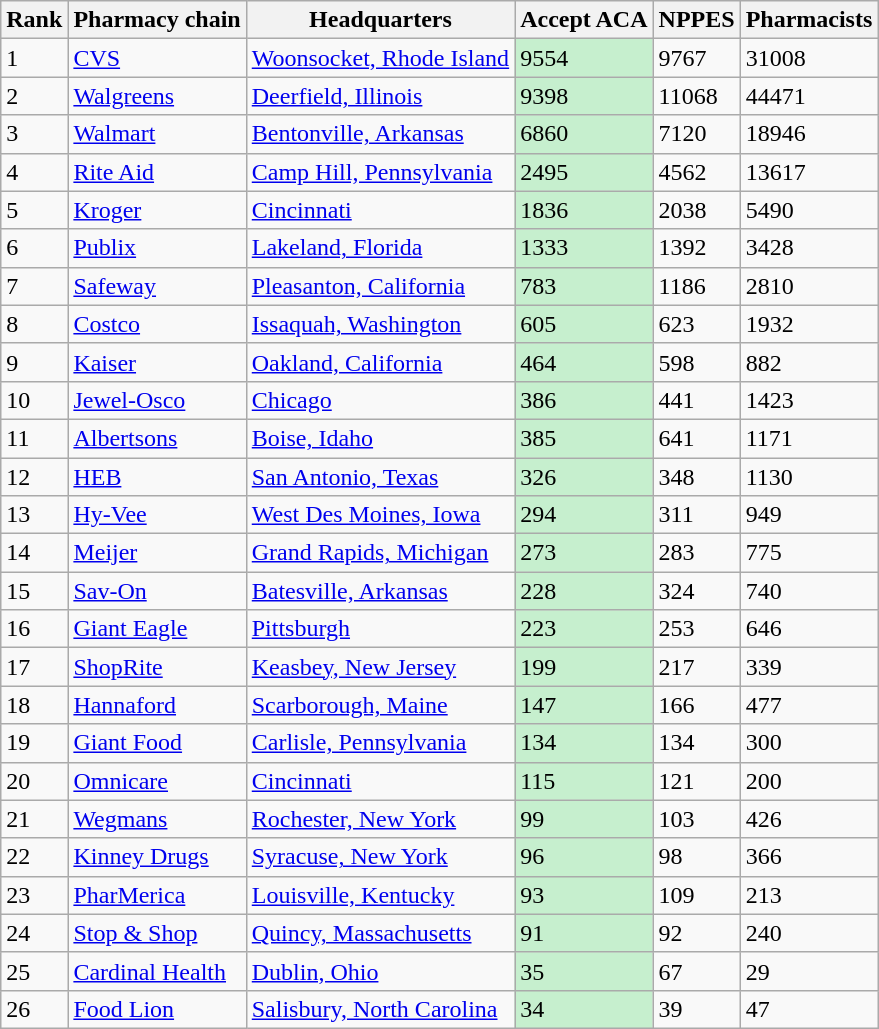<table class="wikitable sortable">
<tr>
<th>Rank</th>
<th>Pharmacy chain</th>
<th>Headquarters</th>
<th>Accept ACA</th>
<th>NPPES</th>
<th>Pharmacists</th>
</tr>
<tr>
<td>1</td>
<td><a href='#'>CVS</a></td>
<td><a href='#'>Woonsocket, Rhode Island</a></td>
<td style="background-color:#c6efce;">9554</td>
<td>9767</td>
<td>31008</td>
</tr>
<tr>
<td>2</td>
<td><a href='#'>Walgreens</a></td>
<td><a href='#'>Deerfield, Illinois</a></td>
<td style="background-color:#c6efce;">9398</td>
<td>11068</td>
<td>44471</td>
</tr>
<tr>
<td>3</td>
<td><a href='#'>Walmart</a></td>
<td><a href='#'>Bentonville, Arkansas</a></td>
<td style="background-color:#c6efce;">6860</td>
<td>7120</td>
<td>18946</td>
</tr>
<tr>
<td>4</td>
<td><a href='#'>Rite Aid</a></td>
<td><a href='#'>Camp Hill, Pennsylvania</a></td>
<td style="background-color:#c6efce;">2495</td>
<td>4562</td>
<td>13617</td>
</tr>
<tr>
<td>5</td>
<td><a href='#'>Kroger</a></td>
<td><a href='#'>Cincinnati</a></td>
<td style="background-color:#c6efce;">1836</td>
<td>2038</td>
<td>5490</td>
</tr>
<tr>
<td>6</td>
<td><a href='#'>Publix</a></td>
<td><a href='#'>Lakeland, Florida</a></td>
<td style="background-color:#c6efce;">1333</td>
<td>1392</td>
<td>3428</td>
</tr>
<tr>
<td>7</td>
<td><a href='#'>Safeway</a></td>
<td><a href='#'>Pleasanton, California</a></td>
<td style="background-color:#c6efce;">783</td>
<td>1186</td>
<td>2810</td>
</tr>
<tr>
<td>8</td>
<td><a href='#'>Costco</a></td>
<td><a href='#'>Issaquah, Washington</a></td>
<td style="background-color:#c6efce;">605</td>
<td>623</td>
<td>1932</td>
</tr>
<tr>
<td>9</td>
<td><a href='#'>Kaiser</a></td>
<td><a href='#'>Oakland, California</a></td>
<td style="background-color:#c6efce;">464</td>
<td>598</td>
<td>882</td>
</tr>
<tr>
<td>10</td>
<td><a href='#'>Jewel-Osco</a></td>
<td><a href='#'>Chicago</a></td>
<td style="background-color:#c6efce;">386</td>
<td>441</td>
<td>1423</td>
</tr>
<tr>
<td>11</td>
<td><a href='#'>Albertsons</a></td>
<td><a href='#'>Boise, Idaho</a></td>
<td style="background-color:#c6efce;">385</td>
<td>641</td>
<td>1171</td>
</tr>
<tr>
<td>12</td>
<td><a href='#'>HEB</a></td>
<td><a href='#'>San Antonio, Texas</a></td>
<td style="background-color:#c6efce;">326</td>
<td>348</td>
<td>1130</td>
</tr>
<tr>
<td>13</td>
<td><a href='#'>Hy-Vee</a></td>
<td><a href='#'>West Des Moines, Iowa</a></td>
<td style="background-color:#c6efce;">294</td>
<td>311</td>
<td>949</td>
</tr>
<tr>
<td>14</td>
<td><a href='#'>Meijer</a></td>
<td><a href='#'>Grand Rapids, Michigan</a></td>
<td style="background-color:#c6efce;">273</td>
<td>283</td>
<td>775</td>
</tr>
<tr>
<td>15</td>
<td><a href='#'>Sav-On</a></td>
<td><a href='#'>Batesville, Arkansas</a></td>
<td style="background-color:#c6efce;">228</td>
<td>324</td>
<td>740</td>
</tr>
<tr>
<td>16</td>
<td><a href='#'>Giant Eagle</a></td>
<td><a href='#'>Pittsburgh</a></td>
<td style="background-color:#c6efce;">223</td>
<td>253</td>
<td>646</td>
</tr>
<tr>
<td>17</td>
<td><a href='#'>ShopRite</a></td>
<td><a href='#'>Keasbey, New Jersey</a></td>
<td style="background-color:#c6efce;">199</td>
<td>217</td>
<td>339</td>
</tr>
<tr>
<td>18</td>
<td><a href='#'>Hannaford</a></td>
<td><a href='#'>Scarborough, Maine</a></td>
<td style="background-color:#c6efce;">147</td>
<td>166</td>
<td>477</td>
</tr>
<tr>
<td>19</td>
<td><a href='#'>Giant Food</a></td>
<td><a href='#'>Carlisle, Pennsylvania</a></td>
<td style="background-color:#c6efce;">134</td>
<td>134</td>
<td>300</td>
</tr>
<tr>
<td>20</td>
<td><a href='#'>Omnicare</a></td>
<td><a href='#'>Cincinnati</a></td>
<td style="background-color:#c6efce;">115</td>
<td>121</td>
<td>200</td>
</tr>
<tr>
<td>21</td>
<td><a href='#'>Wegmans</a></td>
<td><a href='#'>Rochester, New York</a></td>
<td style="background-color:#c6efce;">99</td>
<td>103</td>
<td>426</td>
</tr>
<tr>
<td>22</td>
<td><a href='#'>Kinney Drugs</a></td>
<td><a href='#'>Syracuse, New York</a></td>
<td style="background-color:#c6efce;">96</td>
<td>98</td>
<td>366</td>
</tr>
<tr>
<td>23</td>
<td><a href='#'>PharMerica</a></td>
<td><a href='#'>Louisville, Kentucky</a></td>
<td style="background-color:#c6efce;">93</td>
<td>109</td>
<td>213</td>
</tr>
<tr>
<td>24</td>
<td><a href='#'>Stop & Shop</a></td>
<td><a href='#'>Quincy, Massachusetts</a></td>
<td style="background-color:#c6efce;">91</td>
<td>92</td>
<td>240</td>
</tr>
<tr>
<td>25</td>
<td><a href='#'>Cardinal Health</a></td>
<td><a href='#'>Dublin, Ohio</a></td>
<td style="background-color:#c6efce;">35</td>
<td>67</td>
<td>29</td>
</tr>
<tr>
<td>26</td>
<td><a href='#'>Food Lion</a></td>
<td><a href='#'>Salisbury, North Carolina</a></td>
<td style="background-color:#c6efce;">34</td>
<td>39</td>
<td>47</td>
</tr>
</table>
